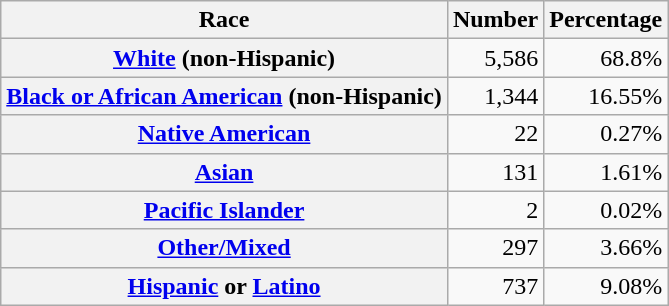<table class="wikitable" style="text-align:right">
<tr>
<th scope="col">Race</th>
<th scope="col">Number</th>
<th scope="col">Percentage</th>
</tr>
<tr>
<th scope="row"><a href='#'>White</a> (non-Hispanic)</th>
<td>5,586</td>
<td>68.8%</td>
</tr>
<tr>
<th scope="row"><a href='#'>Black or African American</a> (non-Hispanic)</th>
<td>1,344</td>
<td>16.55%</td>
</tr>
<tr>
<th scope="row"><a href='#'>Native American</a></th>
<td>22</td>
<td>0.27%</td>
</tr>
<tr>
<th scope="row"><a href='#'>Asian</a></th>
<td>131</td>
<td>1.61%</td>
</tr>
<tr>
<th scope="row"><a href='#'>Pacific Islander</a></th>
<td>2</td>
<td>0.02%</td>
</tr>
<tr>
<th scope="row"><a href='#'>Other/Mixed</a></th>
<td>297</td>
<td>3.66%</td>
</tr>
<tr>
<th scope="row"><a href='#'>Hispanic</a> or <a href='#'>Latino</a></th>
<td>737</td>
<td>9.08%</td>
</tr>
</table>
